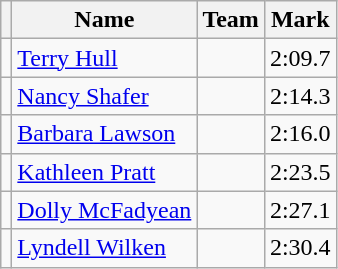<table class=wikitable>
<tr>
<th></th>
<th>Name</th>
<th>Team</th>
<th>Mark</th>
</tr>
<tr>
<td></td>
<td><a href='#'>Terry Hull</a></td>
<td></td>
<td>2:09.7</td>
</tr>
<tr>
<td></td>
<td><a href='#'>Nancy Shafer</a></td>
<td></td>
<td>2:14.3</td>
</tr>
<tr>
<td></td>
<td><a href='#'>Barbara Lawson</a></td>
<td></td>
<td>2:16.0</td>
</tr>
<tr>
<td></td>
<td><a href='#'>Kathleen Pratt</a></td>
<td></td>
<td>2:23.5</td>
</tr>
<tr>
<td></td>
<td><a href='#'>Dolly McFadyean</a></td>
<td></td>
<td>2:27.1</td>
</tr>
<tr>
<td></td>
<td><a href='#'>Lyndell Wilken</a></td>
<td></td>
<td>2:30.4</td>
</tr>
</table>
